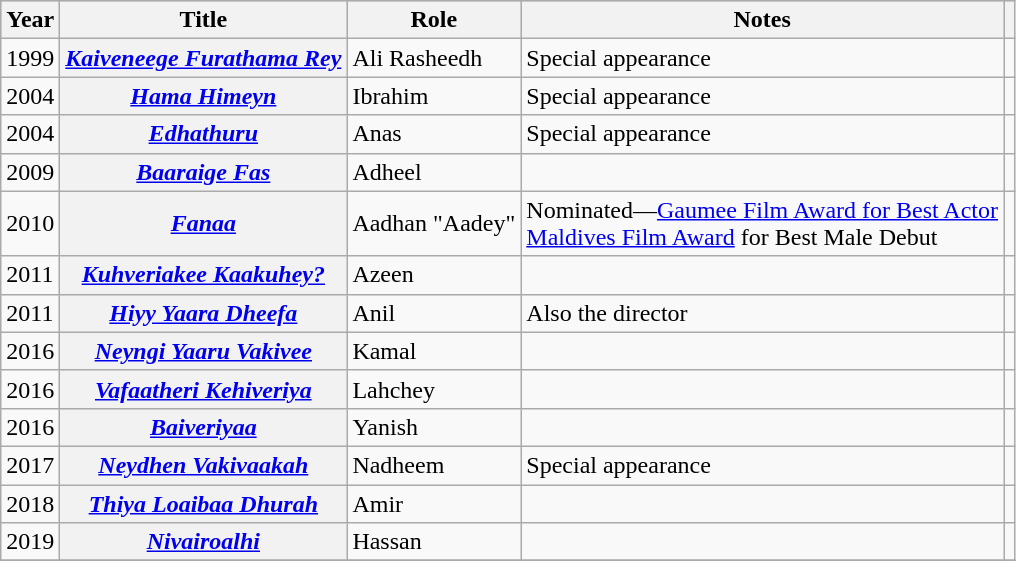<table class="wikitable sortable plainrowheaders">
<tr style="background:#ccc; text-align:center;">
<th scope="col">Year</th>
<th scope="col">Title</th>
<th scope="col">Role</th>
<th scope="col">Notes</th>
<th scope="col" class="unsortable"></th>
</tr>
<tr>
<td>1999</td>
<th scope="row"><em><a href='#'>Kaiveneege Furathama Rey</a></em></th>
<td>Ali Rasheedh</td>
<td>Special appearance</td>
<td style="text-align: center;"></td>
</tr>
<tr>
<td>2004</td>
<th scope="row"><em><a href='#'>Hama Himeyn</a></em></th>
<td>Ibrahim</td>
<td>Special appearance</td>
<td style="text-align: center;"></td>
</tr>
<tr>
<td>2004</td>
<th scope="row"><em><a href='#'>Edhathuru</a></em></th>
<td>Anas</td>
<td>Special appearance</td>
<td style="text-align: center;"></td>
</tr>
<tr>
<td>2009</td>
<th scope="row"><em><a href='#'>Baaraige Fas</a></em></th>
<td>Adheel</td>
<td></td>
<td style="text-align: center;"></td>
</tr>
<tr>
<td>2010</td>
<th scope="row"><em><a href='#'>Fanaa</a></em></th>
<td>Aadhan "Aadey"</td>
<td>Nominated—<a href='#'>Gaumee Film Award for Best Actor</a><br><a href='#'>Maldives Film Award</a> for Best Male Debut</td>
<td style="text-align: center;"><br></td>
</tr>
<tr>
<td>2011</td>
<th scope="row"><em><a href='#'>Kuhveriakee Kaakuhey?</a></em></th>
<td>Azeen</td>
<td></td>
<td style="text-align: center;"></td>
</tr>
<tr>
<td>2011</td>
<th scope="row"><em><a href='#'>Hiyy Yaara Dheefa</a></em></th>
<td>Anil</td>
<td>Also the director</td>
<td style="text-align: center;"></td>
</tr>
<tr>
<td>2016</td>
<th scope="row"><em><a href='#'>Neyngi Yaaru Vakivee</a></em></th>
<td>Kamal</td>
<td></td>
<td style="text-align: center;"></td>
</tr>
<tr>
<td>2016</td>
<th scope="row"><em><a href='#'>Vafaatheri Kehiveriya</a></em></th>
<td>Lahchey</td>
<td></td>
<td style="text-align: center;"></td>
</tr>
<tr>
<td>2016</td>
<th scope="row"><em><a href='#'>Baiveriyaa</a></em></th>
<td>Yanish</td>
<td></td>
<td style="text-align: center;"></td>
</tr>
<tr>
<td>2017</td>
<th scope="row"><em><a href='#'>Neydhen Vakivaakah</a></em></th>
<td>Nadheem</td>
<td>Special appearance</td>
<td style="text-align: center;"></td>
</tr>
<tr>
<td>2018</td>
<th scope="row"><em><a href='#'>Thiya Loaibaa Dhurah</a></em></th>
<td>Amir</td>
<td></td>
<td style="text-align: center;"></td>
</tr>
<tr>
<td>2019</td>
<th scope="row"><em><a href='#'>Nivairoalhi</a></em></th>
<td>Hassan</td>
<td></td>
<td style="text-align: center;"></td>
</tr>
<tr>
</tr>
</table>
